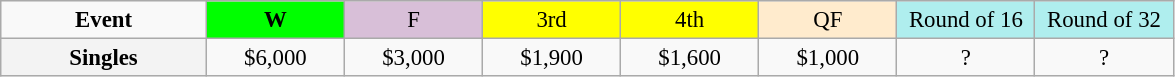<table class=wikitable style=font-size:95%;text-align:center>
<tr>
<td style="width:130px"><strong>Event</strong></td>
<td style="width:85px; background:lime"><strong>W</strong></td>
<td style="width:85px; background:thistle">F</td>
<td style="width:85px; background:#ffff00">3rd</td>
<td style="width:85px; background:#ffff00">4th</td>
<td style="width:85px; background:#ffebcd">QF</td>
<td style="width:85px; background:#afeeee">Round of 16</td>
<td style="width:85px; background:#afeeee">Round of 32</td>
</tr>
<tr>
<th style=background:#f3f3f3>Singles </th>
<td>$6,000</td>
<td>$3,000</td>
<td>$1,900</td>
<td>$1,600</td>
<td>$1,000</td>
<td>?</td>
<td>?</td>
</tr>
</table>
